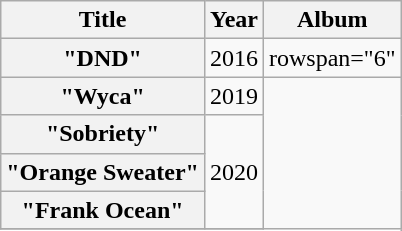<table class="wikitable plainrowheaders" style="text-align:center;">
<tr>
<th scope="col" rowspan="1">Title</th>
<th scope="col" rowspan="1">Year</th>
<th scope="col" rowspan="1">Album</th>
</tr>
<tr>
<th scope="row">"DND"</th>
<td>2016</td>
<td>rowspan="6" </td>
</tr>
<tr>
<th scope="row">"Wyca"<br></th>
<td>2019</td>
</tr>
<tr>
<th scope="row">"Sobriety"</th>
<td rowspan="3">2020</td>
</tr>
<tr>
<th scope="row">"Orange Sweater"</th>
</tr>
<tr>
<th scope="row">"Frank Ocean"</th>
</tr>
<tr>
</tr>
</table>
